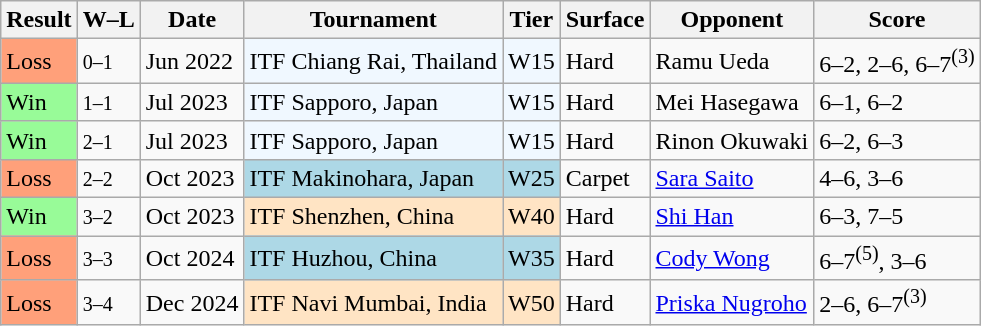<table class="sortable wikitable">
<tr>
<th>Result</th>
<th class="unsortable">W–L</th>
<th>Date</th>
<th>Tournament</th>
<th>Tier</th>
<th>Surface</th>
<th>Opponent</th>
<th class=unsortable>Score</th>
</tr>
<tr>
<td bgcolor=FFA07A>Loss</td>
<td><small>0–1</small></td>
<td>Jun 2022</td>
<td style="background:#f0f8ff;">ITF Chiang Rai, Thailand</td>
<td style="background:#f0f8ff;">W15</td>
<td>Hard</td>
<td> Ramu Ueda</td>
<td>6–2, 2–6, 6–7<sup>(3)</sup></td>
</tr>
<tr>
<td style="background:#98fb98;">Win</td>
<td><small>1–1</small></td>
<td>Jul 2023</td>
<td style="background:#f0f8ff;">ITF Sapporo, Japan</td>
<td style="background:#f0f8ff;">W15</td>
<td>Hard</td>
<td> Mei Hasegawa</td>
<td>6–1, 6–2</td>
</tr>
<tr>
<td style="background:#98fb98;">Win</td>
<td><small>2–1</small></td>
<td>Jul 2023</td>
<td style="background:#f0f8ff;">ITF Sapporo, Japan</td>
<td style="background:#f0f8ff;">W15</td>
<td>Hard</td>
<td> Rinon Okuwaki</td>
<td>6–2, 6–3</td>
</tr>
<tr>
<td bgcolor=FFA07A>Loss</td>
<td><small>2–2</small></td>
<td>Oct 2023</td>
<td style="background:lightblue;">ITF Makinohara, Japan</td>
<td style="background:lightblue;">W25</td>
<td>Carpet</td>
<td> <a href='#'>Sara Saito</a></td>
<td>4–6, 3–6</td>
</tr>
<tr>
<td style="background:#98fb98;">Win</td>
<td><small>3–2</small></td>
<td>Oct 2023</td>
<td style="background:#ffe4c4;">ITF Shenzhen, China</td>
<td style="background:#ffe4c4;">W40</td>
<td>Hard</td>
<td> <a href='#'>Shi Han</a></td>
<td>6–3, 7–5</td>
</tr>
<tr>
<td bgcolor=FFA07A>Loss</td>
<td><small>3–3</small></td>
<td>Oct 2024</td>
<td style="background:lightblue;">ITF Huzhou, China</td>
<td style="background:lightblue;">W35</td>
<td>Hard</td>
<td> <a href='#'>Cody Wong</a></td>
<td>6–7<sup>(5)</sup>, 3–6</td>
</tr>
<tr>
<td bgcolor=FFA07A>Loss</td>
<td><small>3–4</small></td>
<td>Dec 2024</td>
<td style="background:#ffe4c4;">ITF Navi Mumbai, India</td>
<td style="background:#ffe4c4;">W50</td>
<td>Hard</td>
<td> <a href='#'>Priska Nugroho</a></td>
<td>2–6, 6–7<sup>(3)</sup></td>
</tr>
</table>
